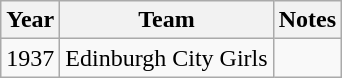<table class="wikitable">
<tr>
<th>Year</th>
<th>Team</th>
<th>Notes</th>
</tr>
<tr>
<td>1937</td>
<td>Edinburgh City Girls</td>
<td></td>
</tr>
</table>
